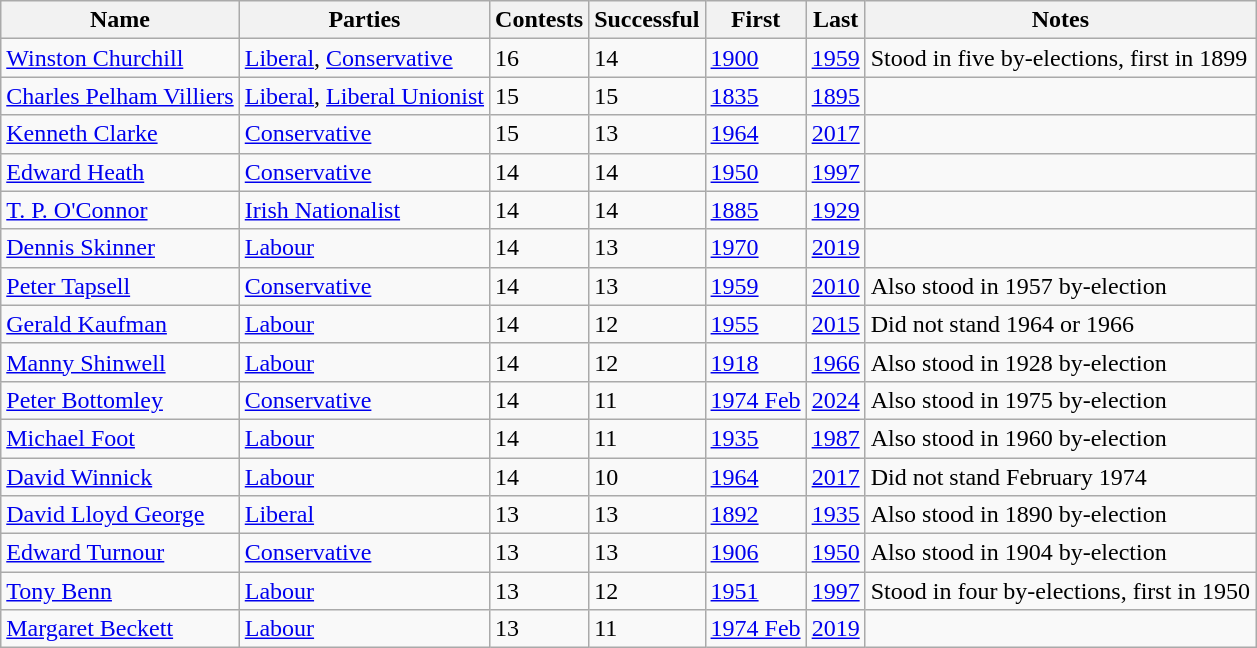<table class="wikitable sortable">
<tr>
<th>Name</th>
<th>Parties</th>
<th>Contests</th>
<th>Successful</th>
<th>First</th>
<th>Last</th>
<th>Notes</th>
</tr>
<tr>
<td><a href='#'>Winston Churchill</a></td>
<td><a href='#'>Liberal</a>, <a href='#'>Conservative</a></td>
<td>16</td>
<td>14</td>
<td><a href='#'>1900</a></td>
<td><a href='#'>1959</a></td>
<td>Stood in five by-elections, first in 1899</td>
</tr>
<tr>
<td><a href='#'>Charles Pelham Villiers</a></td>
<td><a href='#'>Liberal</a>, <a href='#'>Liberal Unionist</a></td>
<td>15</td>
<td>15</td>
<td><a href='#'>1835</a></td>
<td><a href='#'>1895</a></td>
<td></td>
</tr>
<tr>
<td><a href='#'>Kenneth Clarke</a></td>
<td><a href='#'>Conservative</a></td>
<td>15</td>
<td>13</td>
<td><a href='#'>1964</a></td>
<td><a href='#'>2017</a></td>
<td></td>
</tr>
<tr>
<td><a href='#'>Edward Heath</a></td>
<td><a href='#'>Conservative</a></td>
<td>14</td>
<td>14</td>
<td><a href='#'>1950</a></td>
<td><a href='#'>1997</a></td>
<td></td>
</tr>
<tr>
<td><a href='#'>T. P. O'Connor</a></td>
<td><a href='#'>Irish Nationalist</a></td>
<td>14</td>
<td>14</td>
<td><a href='#'>1885</a></td>
<td><a href='#'>1929</a></td>
<td></td>
</tr>
<tr>
<td><a href='#'>Dennis Skinner</a></td>
<td><a href='#'>Labour</a></td>
<td>14</td>
<td>13</td>
<td><a href='#'>1970</a></td>
<td><a href='#'>2019</a></td>
<td></td>
</tr>
<tr>
<td><a href='#'>Peter Tapsell</a></td>
<td><a href='#'>Conservative</a></td>
<td>14</td>
<td>13</td>
<td><a href='#'>1959</a></td>
<td><a href='#'>2010</a></td>
<td>Also stood in 1957 by-election</td>
</tr>
<tr>
<td><a href='#'>Gerald Kaufman</a></td>
<td><a href='#'>Labour</a></td>
<td>14</td>
<td>12</td>
<td><a href='#'>1955</a></td>
<td><a href='#'>2015</a></td>
<td>Did not stand 1964 or 1966</td>
</tr>
<tr>
<td><a href='#'>Manny Shinwell</a></td>
<td><a href='#'>Labour</a></td>
<td>14</td>
<td>12</td>
<td><a href='#'>1918</a></td>
<td><a href='#'>1966</a></td>
<td>Also stood in 1928 by-election</td>
</tr>
<tr>
<td><a href='#'>Peter Bottomley</a></td>
<td><a href='#'>Conservative</a></td>
<td>14</td>
<td>11</td>
<td><a href='#'>1974 Feb</a></td>
<td><a href='#'>2024</a></td>
<td>Also stood in 1975 by-election</td>
</tr>
<tr>
<td><a href='#'>Michael Foot</a></td>
<td><a href='#'>Labour</a></td>
<td>14</td>
<td>11</td>
<td><a href='#'>1935</a></td>
<td><a href='#'>1987</a></td>
<td>Also stood in 1960 by-election</td>
</tr>
<tr>
<td><a href='#'>David Winnick</a></td>
<td><a href='#'>Labour</a></td>
<td>14</td>
<td>10</td>
<td><a href='#'>1964</a></td>
<td><a href='#'>2017</a></td>
<td>Did not stand February 1974</td>
</tr>
<tr>
<td><a href='#'>David Lloyd George</a></td>
<td><a href='#'>Liberal</a></td>
<td>13</td>
<td>13</td>
<td><a href='#'>1892</a></td>
<td><a href='#'>1935</a></td>
<td>Also stood in 1890 by-election</td>
</tr>
<tr>
<td><a href='#'>Edward Turnour</a></td>
<td><a href='#'>Conservative</a></td>
<td>13</td>
<td>13</td>
<td><a href='#'>1906</a></td>
<td><a href='#'>1950</a></td>
<td>Also stood in 1904 by-election</td>
</tr>
<tr>
<td><a href='#'>Tony Benn</a></td>
<td><a href='#'>Labour</a></td>
<td>13</td>
<td>12</td>
<td><a href='#'>1951</a></td>
<td><a href='#'>1997</a></td>
<td>Stood in four by-elections, first in 1950</td>
</tr>
<tr>
<td><a href='#'>Margaret Beckett</a></td>
<td><a href='#'>Labour</a></td>
<td>13</td>
<td>11</td>
<td><a href='#'>1974 Feb</a></td>
<td><a href='#'>2019</a></td>
<td></td>
</tr>
</table>
